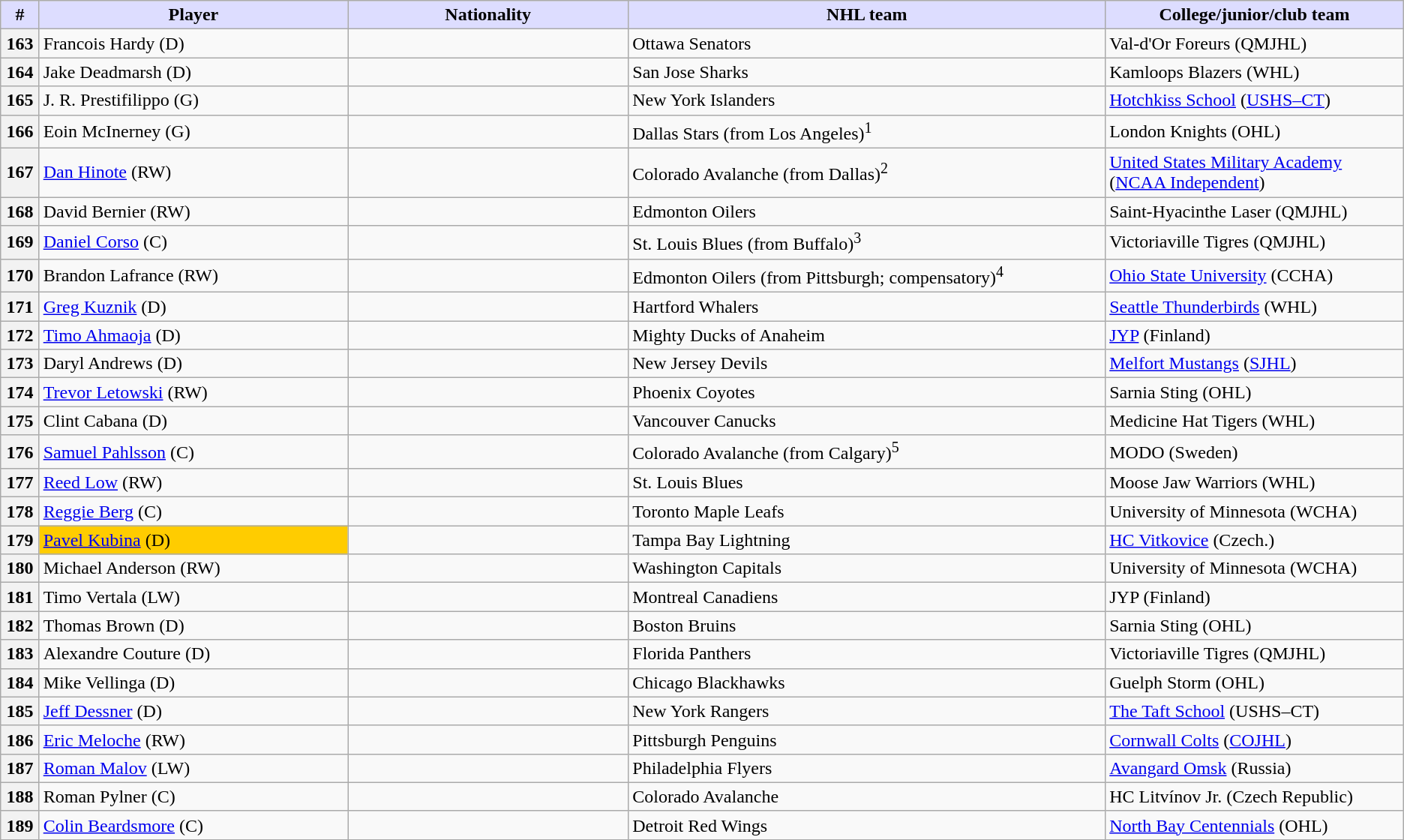<table class="wikitable">
<tr>
<th style="background:#ddf; width:2.75%;">#</th>
<th style="background:#ddf; width:22.0%;">Player</th>
<th style="background:#ddf; width:20.0%;">Nationality</th>
<th style="background:#ddf; width:34.0%;">NHL team</th>
<th style="background:#ddf; width:100.0%;">College/junior/club team</th>
</tr>
<tr>
<th>163</th>
<td>Francois Hardy (D)</td>
<td></td>
<td>Ottawa Senators</td>
<td>Val-d'Or Foreurs (QMJHL)</td>
</tr>
<tr>
<th>164</th>
<td>Jake Deadmarsh (D)</td>
<td></td>
<td>San Jose Sharks</td>
<td>Kamloops Blazers (WHL)</td>
</tr>
<tr>
<th>165</th>
<td>J. R. Prestifilippo (G)</td>
<td></td>
<td>New York Islanders</td>
<td><a href='#'>Hotchkiss School</a> (<a href='#'>USHS–CT</a>)</td>
</tr>
<tr>
<th>166</th>
<td>Eoin McInerney (G)</td>
<td></td>
<td>Dallas Stars (from Los Angeles)<sup>1</sup></td>
<td>London Knights (OHL)</td>
</tr>
<tr>
<th>167</th>
<td><a href='#'>Dan Hinote</a> (RW)</td>
<td></td>
<td>Colorado Avalanche (from Dallas)<sup>2</sup></td>
<td><a href='#'>United States Military Academy</a> (<a href='#'>NCAA Independent</a>)</td>
</tr>
<tr>
<th>168</th>
<td>David Bernier (RW)</td>
<td></td>
<td>Edmonton Oilers</td>
<td>Saint-Hyacinthe Laser (QMJHL)</td>
</tr>
<tr>
<th>169</th>
<td><a href='#'>Daniel Corso</a> (C)</td>
<td></td>
<td>St. Louis Blues (from Buffalo)<sup>3</sup></td>
<td>Victoriaville Tigres (QMJHL)</td>
</tr>
<tr>
<th>170</th>
<td>Brandon Lafrance (RW)</td>
<td></td>
<td>Edmonton Oilers (from Pittsburgh; compensatory)<sup>4</sup></td>
<td><a href='#'>Ohio State University</a> (CCHA)</td>
</tr>
<tr>
<th>171</th>
<td><a href='#'>Greg Kuznik</a> (D)</td>
<td></td>
<td>Hartford Whalers</td>
<td><a href='#'>Seattle Thunderbirds</a> (WHL)</td>
</tr>
<tr>
<th>172</th>
<td><a href='#'>Timo Ahmaoja</a> (D)</td>
<td></td>
<td>Mighty Ducks of Anaheim</td>
<td><a href='#'>JYP</a> (Finland)</td>
</tr>
<tr>
<th>173</th>
<td>Daryl Andrews (D)</td>
<td></td>
<td>New Jersey Devils</td>
<td><a href='#'>Melfort Mustangs</a> (<a href='#'>SJHL</a>)</td>
</tr>
<tr>
<th>174</th>
<td><a href='#'>Trevor Letowski</a> (RW)</td>
<td></td>
<td>Phoenix Coyotes</td>
<td>Sarnia Sting (OHL)</td>
</tr>
<tr>
<th>175</th>
<td>Clint Cabana (D)</td>
<td></td>
<td>Vancouver Canucks</td>
<td>Medicine Hat Tigers (WHL)</td>
</tr>
<tr>
<th>176</th>
<td><a href='#'>Samuel Pahlsson</a> (C)</td>
<td></td>
<td>Colorado Avalanche (from Calgary)<sup>5</sup></td>
<td>MODO (Sweden)</td>
</tr>
<tr>
<th>177</th>
<td><a href='#'>Reed Low</a> (RW)</td>
<td></td>
<td>St. Louis Blues</td>
<td>Moose Jaw Warriors (WHL)</td>
</tr>
<tr>
<th>178</th>
<td><a href='#'>Reggie Berg</a> (C)</td>
<td></td>
<td>Toronto Maple Leafs</td>
<td>University of Minnesota (WCHA)</td>
</tr>
<tr>
<th>179</th>
<td bgcolor="#FFCC00"><a href='#'>Pavel Kubina</a> (D)</td>
<td></td>
<td>Tampa Bay Lightning</td>
<td><a href='#'>HC Vitkovice</a> (Czech.)</td>
</tr>
<tr>
<th>180</th>
<td>Michael Anderson (RW)</td>
<td></td>
<td>Washington Capitals</td>
<td>University of Minnesota (WCHA)</td>
</tr>
<tr>
<th>181</th>
<td>Timo Vertala (LW)</td>
<td></td>
<td>Montreal Canadiens</td>
<td>JYP (Finland)</td>
</tr>
<tr>
<th>182</th>
<td>Thomas Brown (D)</td>
<td></td>
<td>Boston Bruins</td>
<td>Sarnia Sting (OHL)</td>
</tr>
<tr>
<th>183</th>
<td>Alexandre Couture (D)</td>
<td></td>
<td>Florida Panthers</td>
<td>Victoriaville Tigres (QMJHL)</td>
</tr>
<tr>
<th>184</th>
<td>Mike Vellinga (D)</td>
<td></td>
<td>Chicago Blackhawks</td>
<td>Guelph Storm (OHL)</td>
</tr>
<tr>
<th>185</th>
<td><a href='#'>Jeff Dessner</a> (D)</td>
<td></td>
<td>New York Rangers</td>
<td><a href='#'>The Taft School</a> (USHS–CT)</td>
</tr>
<tr>
<th>186</th>
<td><a href='#'>Eric Meloche</a> (RW)</td>
<td></td>
<td>Pittsburgh Penguins</td>
<td><a href='#'>Cornwall Colts</a> (<a href='#'>COJHL</a>)</td>
</tr>
<tr>
<th>187</th>
<td><a href='#'>Roman Malov</a> (LW)</td>
<td></td>
<td>Philadelphia Flyers</td>
<td><a href='#'>Avangard Omsk</a> (Russia)</td>
</tr>
<tr>
<th>188</th>
<td>Roman Pylner (C)</td>
<td></td>
<td>Colorado Avalanche</td>
<td>HC Litvínov Jr. (Czech Republic)</td>
</tr>
<tr>
<th>189</th>
<td><a href='#'>Colin Beardsmore</a> (C)</td>
<td></td>
<td>Detroit Red Wings</td>
<td><a href='#'>North Bay Centennials</a> (OHL)</td>
</tr>
</table>
